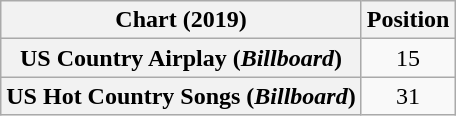<table class="wikitable sortable plainrowheaders" style="text-align:center">
<tr>
<th>Chart (2019)</th>
<th>Position</th>
</tr>
<tr>
<th scope="row">US Country Airplay (<em>Billboard</em>)</th>
<td>15</td>
</tr>
<tr>
<th scope="row">US Hot Country Songs (<em>Billboard</em>)</th>
<td>31</td>
</tr>
</table>
